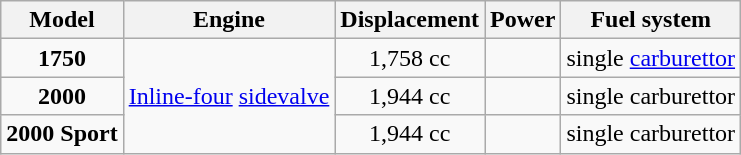<table class="wikitable" style="text-align:center;">
<tr>
<th>Model</th>
<th>Engine</th>
<th>Displacement</th>
<th>Power</th>
<th>Fuel system</th>
</tr>
<tr>
<td><strong>1750</strong></td>
<td rowspan=3><a href='#'>Inline-four</a> <a href='#'>sidevalve</a></td>
<td>1,758 cc</td>
<td></td>
<td>single <a href='#'>carburettor</a></td>
</tr>
<tr>
<td><strong>2000</strong></td>
<td>1,944 cc</td>
<td> </td>
<td>single carburettor</td>
</tr>
<tr>
<td><strong>2000 Sport</strong></td>
<td>1,944 cc</td>
<td> </td>
<td>single carburettor</td>
</tr>
</table>
